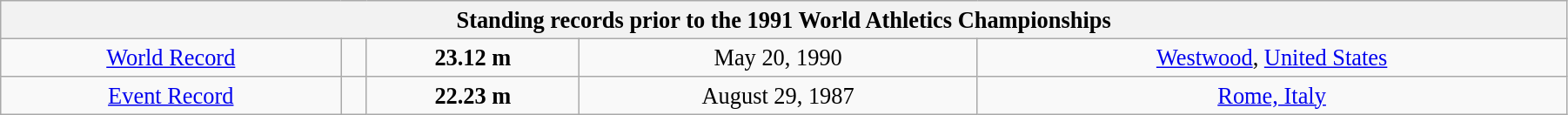<table class="wikitable" style=" text-align:center; font-size:110%;" width="95%">
<tr>
<th colspan="5">Standing records prior to the 1991 World Athletics Championships</th>
</tr>
<tr>
<td><a href='#'>World Record</a></td>
<td></td>
<td><strong>23.12 m</strong></td>
<td>May 20, 1990</td>
<td> <a href='#'>Westwood</a>, <a href='#'>United States</a></td>
</tr>
<tr>
<td><a href='#'>Event Record</a></td>
<td></td>
<td><strong>22.23 m</strong></td>
<td>August 29, 1987</td>
<td> <a href='#'>Rome, Italy</a></td>
</tr>
</table>
